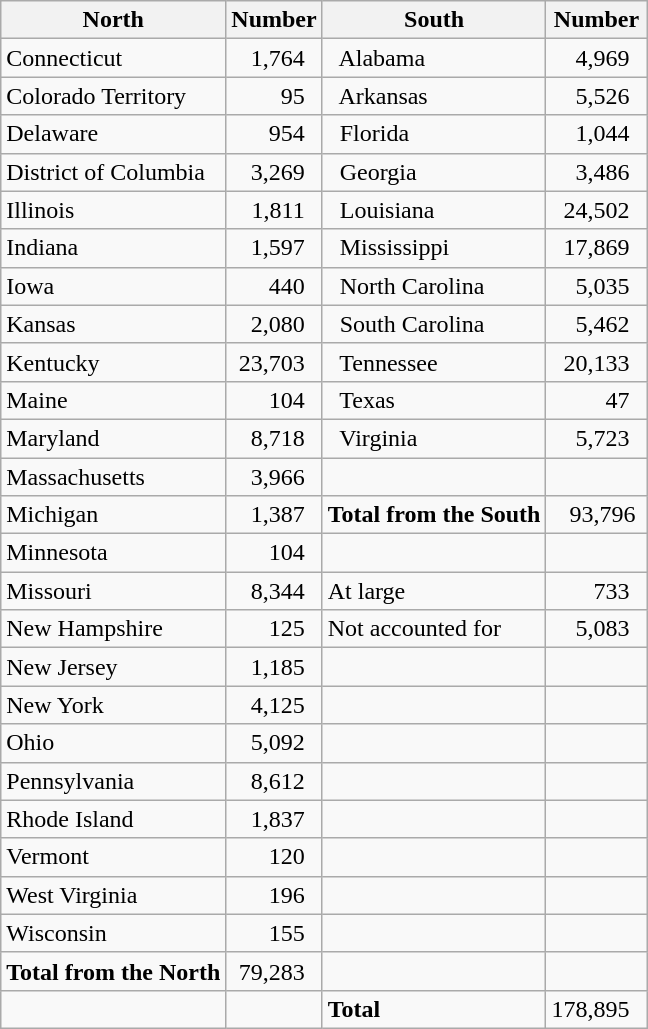<table class="wikitable">
<tr>
<th>North</th>
<th>Number</th>
<th>South</th>
<th>Number</th>
</tr>
<tr>
<td>Connecticut</td>
<td align=right>1,764  </td>
<td>  Alabama</td>
<td align=right>4,969  </td>
</tr>
<tr>
<td>Colorado Territory</td>
<td align=right>95  </td>
<td>  Arkansas</td>
<td align=right>5,526  </td>
</tr>
<tr>
<td>Delaware</td>
<td align=right>954  </td>
<td>  Florida</td>
<td align=right>1,044  </td>
</tr>
<tr>
<td>District of Columbia</td>
<td align=right>3,269  </td>
<td>  Georgia</td>
<td align=right>3,486  </td>
</tr>
<tr>
<td>Illinois</td>
<td align=right>1,811  </td>
<td>  Louisiana</td>
<td align=right>24,502  </td>
</tr>
<tr>
<td>Indiana</td>
<td align=right>1,597  </td>
<td>  Mississippi</td>
<td align=right>17,869  </td>
</tr>
<tr>
<td>Iowa</td>
<td align=right>440  </td>
<td>  North Carolina</td>
<td align=right>5,035  </td>
</tr>
<tr>
<td>Kansas</td>
<td align=right>2,080  </td>
<td>  South Carolina</td>
<td align=right>5,462  </td>
</tr>
<tr>
<td>Kentucky</td>
<td align=right>23,703  </td>
<td>  Tennessee</td>
<td align=right>20,133  </td>
</tr>
<tr>
<td>Maine</td>
<td align=right>104  </td>
<td>  Texas</td>
<td align=right>47  </td>
</tr>
<tr>
<td>Maryland</td>
<td align=right>8,718  </td>
<td>  Virginia</td>
<td align=right>5,723  </td>
</tr>
<tr>
<td>Massachusetts</td>
<td align=right>3,966  </td>
<td></td>
<td></td>
</tr>
<tr>
<td>Michigan</td>
<td align=right>1,387  </td>
<td><strong>Total from the South</strong></td>
<td align=right>93,796 </td>
</tr>
<tr>
<td>Minnesota</td>
<td align=right>104  </td>
<td></td>
<td></td>
</tr>
<tr>
<td>Missouri</td>
<td align=right>8,344  </td>
<td>At large</td>
<td align=right>733  </td>
</tr>
<tr>
<td>New Hampshire</td>
<td align=right>125  </td>
<td>Not accounted for</td>
<td align=right>5,083  </td>
</tr>
<tr>
<td>New Jersey</td>
<td align=right>1,185  </td>
<td></td>
<td></td>
</tr>
<tr>
<td>New York</td>
<td align=right>4,125  </td>
<td></td>
<td></td>
</tr>
<tr>
<td>Ohio</td>
<td align=right>5,092  </td>
<td></td>
<td></td>
</tr>
<tr>
<td>Pennsylvania</td>
<td align=right>8,612  </td>
<td></td>
<td></td>
</tr>
<tr>
<td>Rhode Island</td>
<td align=right>1,837  </td>
<td></td>
<td></td>
</tr>
<tr>
<td>Vermont</td>
<td align=right>120  </td>
<td></td>
<td></td>
</tr>
<tr>
<td>West Virginia</td>
<td align=right>196  </td>
<td></td>
<td></td>
</tr>
<tr>
<td>Wisconsin</td>
<td align=right>155  </td>
<td></td>
<td></td>
</tr>
<tr>
<td><strong>Total from the North</strong></td>
<td align=right>79,283  </td>
<td></td>
<td></td>
</tr>
<tr>
<td></td>
<td></td>
<td><strong>Total</strong></td>
<td align=right>178,895  </td>
</tr>
</table>
